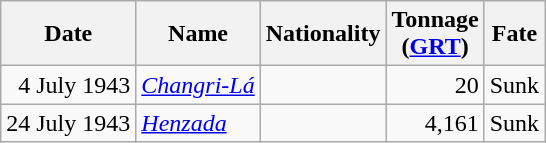<table class="wikitable sortable">
<tr>
<th>Date</th>
<th>Name</th>
<th>Nationality</th>
<th>Tonnage<br>(<a href='#'>GRT</a>)</th>
<th>Fate</th>
</tr>
<tr>
<td align="right">4 July 1943</td>
<td align="left"><a href='#'><em>Changri-Lá</em></a></td>
<td align="left"></td>
<td align="right">20</td>
<td align="left">Sunk</td>
</tr>
<tr>
<td align="right">24 July 1943</td>
<td align="left"><a href='#'><em>Henzada</em></a></td>
<td align="left"></td>
<td align="right">4,161</td>
<td align="left">Sunk</td>
</tr>
</table>
